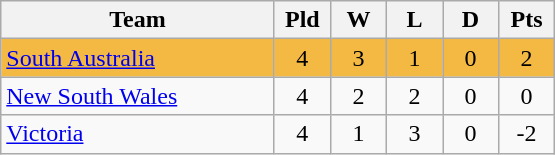<table class="wikitable" style="text-align:center;">
<tr>
<th width=175>Team</th>
<th style="width:30px;" abbr="Played">Pld</th>
<th style="width:30px;" abbr="Won">W</th>
<th style="width:30px;" abbr="Lost">L</th>
<th style="width:30px;" abbr="Drawn">D</th>
<th style="width:30px;" abbr="Points">Pts</th>
</tr>
<tr style="background:#f4b942;">
<td style="text-align:left;"><a href='#'>South Australia</a></td>
<td>4</td>
<td>3</td>
<td>1</td>
<td>0</td>
<td>2</td>
</tr>
<tr>
<td style="text-align:left;"><a href='#'>New South Wales</a></td>
<td>4</td>
<td>2</td>
<td>2</td>
<td>0</td>
<td>0</td>
</tr>
<tr>
<td style="text-align:left;"><a href='#'>Victoria</a></td>
<td>4</td>
<td>1</td>
<td>3</td>
<td>0</td>
<td>-2</td>
</tr>
</table>
